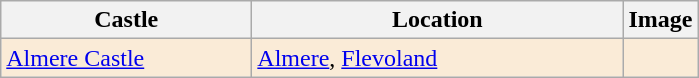<table class="wikitable">
<tr>
<th style="width:10em;">Castle</th>
<th style="width:15em;">Location</th>
<th>Image</th>
</tr>
<tr bgcolor="#FAEBD7">
<td><a href='#'>Almere Castle</a></td>
<td><a href='#'>Almere</a>, <a href='#'>Flevoland</a></td>
<td></td>
</tr>
</table>
